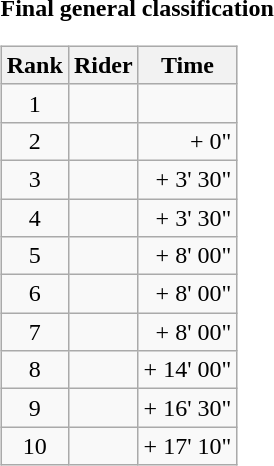<table>
<tr>
<td><strong>Final general classification</strong><br><table class="wikitable">
<tr>
<th scope="col">Rank</th>
<th scope="col">Rider</th>
<th scope="col">Time</th>
</tr>
<tr>
<td style="text-align:center;">1</td>
<td></td>
<td style="text-align:right;"></td>
</tr>
<tr>
<td style="text-align:center;">2</td>
<td></td>
<td style="text-align:right;">+ 0"</td>
</tr>
<tr>
<td style="text-align:center;">3</td>
<td></td>
<td style="text-align:right;">+ 3' 30"</td>
</tr>
<tr>
<td style="text-align:center;">4</td>
<td></td>
<td style="text-align:right;">+ 3' 30"</td>
</tr>
<tr>
<td style="text-align:center;">5</td>
<td></td>
<td style="text-align:right;">+ 8' 00"</td>
</tr>
<tr>
<td style="text-align:center;">6</td>
<td></td>
<td style="text-align:right;">+ 8' 00"</td>
</tr>
<tr>
<td style="text-align:center;">7</td>
<td></td>
<td style="text-align:right;">+ 8' 00"</td>
</tr>
<tr>
<td style="text-align:center;">8</td>
<td></td>
<td style="text-align:right;">+ 14' 00"</td>
</tr>
<tr>
<td style="text-align:center;">9</td>
<td></td>
<td style="text-align:right;">+ 16' 30"</td>
</tr>
<tr>
<td style="text-align:center;">10</td>
<td></td>
<td style="text-align:right;">+ 17' 10"</td>
</tr>
</table>
</td>
</tr>
</table>
